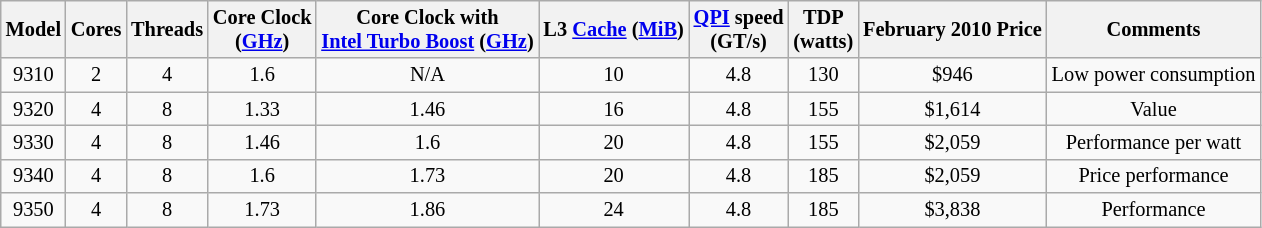<table class="wikitable" style="font-size: 85%; text-align: center; width: auto;">
<tr>
<th>Model</th>
<th>Cores</th>
<th>Threads</th>
<th>Core Clock <br> (<a href='#'>GHz</a>)</th>
<th>Core Clock with <br> <a href='#'>Intel Turbo Boost</a> (<a href='#'>GHz</a>)</th>
<th>L3 <a href='#'>Cache</a> (<a href='#'>MiB</a>)</th>
<th><a href='#'>QPI</a> speed <br> (GT/s)</th>
<th>TDP <br>(watts)</th>
<th>February 2010 Price</th>
<th>Comments</th>
</tr>
<tr>
<td>9310</td>
<td>2</td>
<td>4</td>
<td>1.6</td>
<td>N/A</td>
<td>10</td>
<td>4.8</td>
<td>130</td>
<td>$946</td>
<td>Low power consumption</td>
</tr>
<tr>
<td>9320</td>
<td>4</td>
<td>8</td>
<td>1.33</td>
<td>1.46</td>
<td>16</td>
<td>4.8</td>
<td>155</td>
<td>$1,614</td>
<td>Value</td>
</tr>
<tr>
<td>9330</td>
<td>4</td>
<td>8</td>
<td>1.46</td>
<td>1.6</td>
<td>20</td>
<td>4.8</td>
<td>155</td>
<td>$2,059</td>
<td>Performance per watt</td>
</tr>
<tr>
<td>9340</td>
<td>4</td>
<td>8</td>
<td>1.6</td>
<td>1.73</td>
<td>20</td>
<td>4.8</td>
<td>185</td>
<td>$2,059</td>
<td>Price performance</td>
</tr>
<tr>
<td>9350</td>
<td>4</td>
<td>8</td>
<td>1.73</td>
<td>1.86</td>
<td>24</td>
<td>4.8</td>
<td>185</td>
<td>$3,838</td>
<td>Performance</td>
</tr>
</table>
